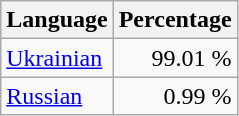<table class="wikitable">
<tr>
<th>Language</th>
<th>Percentage</th>
</tr>
<tr>
<td><a href='#'>Ukrainian</a></td>
<td align="right">99.01 %</td>
</tr>
<tr>
<td><a href='#'>Russian</a></td>
<td align="right">0.99 %</td>
</tr>
</table>
